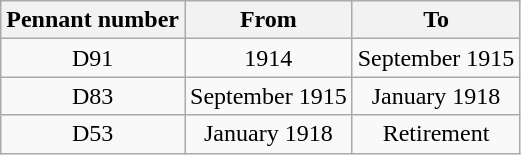<table class="wikitable" style="text-align:center">
<tr>
<th>Pennant number</th>
<th>From</th>
<th>To</th>
</tr>
<tr>
<td>D91</td>
<td>1914</td>
<td>September 1915</td>
</tr>
<tr>
<td>D83</td>
<td>September 1915</td>
<td>January 1918</td>
</tr>
<tr>
<td>D53</td>
<td>January 1918</td>
<td>Retirement</td>
</tr>
</table>
